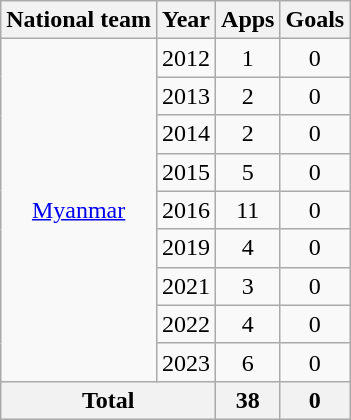<table class=wikitable style=text-align:center>
<tr>
<th>National team</th>
<th>Year</th>
<th>Apps</th>
<th>Goals</th>
</tr>
<tr>
<td rowspan=9><a href='#'>Myanmar</a></td>
<td>2012</td>
<td>1</td>
<td>0</td>
</tr>
<tr>
<td>2013</td>
<td>2</td>
<td>0</td>
</tr>
<tr>
<td>2014</td>
<td>2</td>
<td>0</td>
</tr>
<tr>
<td>2015</td>
<td>5</td>
<td>0</td>
</tr>
<tr>
<td>2016</td>
<td>11</td>
<td>0</td>
</tr>
<tr>
<td>2019</td>
<td>4</td>
<td>0</td>
</tr>
<tr>
<td>2021</td>
<td>3</td>
<td>0</td>
</tr>
<tr>
<td>2022</td>
<td>4</td>
<td>0</td>
</tr>
<tr>
<td>2023</td>
<td>6</td>
<td>0</td>
</tr>
<tr>
<th colspan=2>Total</th>
<th>38</th>
<th>0</th>
</tr>
</table>
